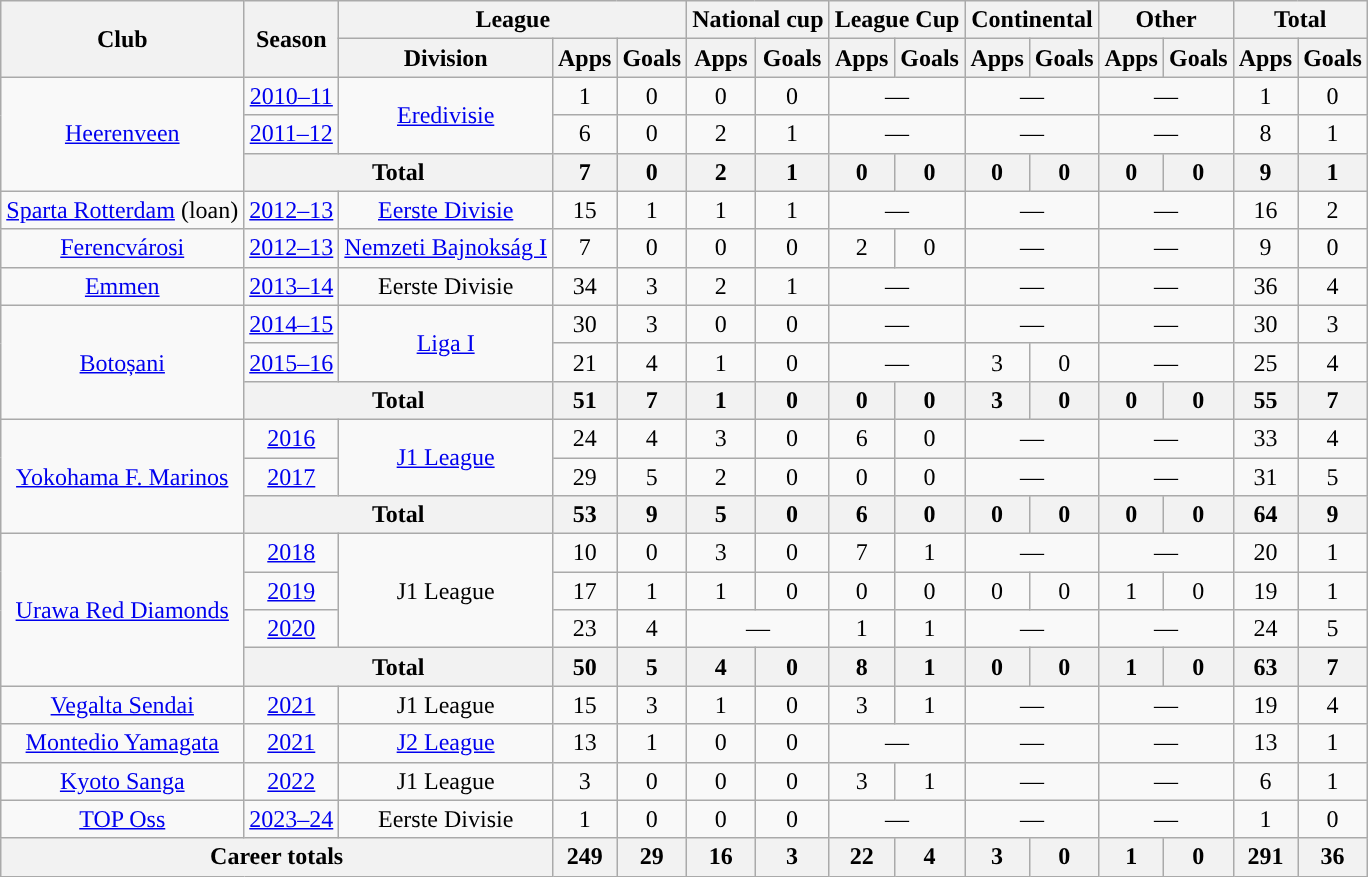<table class="wikitable" style="text-align: center">
<tr>
<th rowspan=2>Club</th>
<th rowspan=2>Season</th>
<th colspan=3>League</th>
<th colspan=2>National cup</th>
<th colspan=2>League Cup</th>
<th colspan=2>Continental</th>
<th colspan=2>Other</th>
<th colspan=2>Total</th>
</tr>
<tr>
<th>Division</th>
<th>Apps</th>
<th>Goals</th>
<th>Apps</th>
<th>Goals</th>
<th>Apps</th>
<th>Goals</th>
<th>Apps</th>
<th>Goals</th>
<th>Apps</th>
<th>Goals</th>
<th>Apps</th>
<th>Goals</th>
</tr>
<tr>
<td rowspan=3><a href='#'>Heerenveen</a></td>
<td><a href='#'>2010–11</a></td>
<td rowspan=2><a href='#'>Eredivisie</a></td>
<td>1</td>
<td>0</td>
<td>0</td>
<td>0</td>
<td colspan=2>—</td>
<td colspan=2>—</td>
<td colspan=2>—</td>
<td>1</td>
<td>0</td>
</tr>
<tr>
<td><a href='#'>2011–12</a></td>
<td>6</td>
<td>0</td>
<td>2</td>
<td>1</td>
<td colspan=2>—</td>
<td colspan=2>—</td>
<td colspan=2>—</td>
<td>8</td>
<td>1</td>
</tr>
<tr>
<th colspan=2>Total</th>
<th>7</th>
<th>0</th>
<th>2</th>
<th>1</th>
<th>0</th>
<th>0</th>
<th>0</th>
<th>0</th>
<th>0</th>
<th>0</th>
<th>9</th>
<th>1</th>
</tr>
<tr>
<td><a href='#'>Sparta Rotterdam</a> (loan)</td>
<td><a href='#'>2012–13</a></td>
<td><a href='#'>Eerste Divisie</a></td>
<td>15</td>
<td>1</td>
<td>1</td>
<td>1</td>
<td colspan=2>—</td>
<td colspan=2>—</td>
<td colspan=2>—</td>
<td>16</td>
<td>2</td>
</tr>
<tr>
<td><a href='#'>Ferencvárosi</a></td>
<td><a href='#'>2012–13</a></td>
<td><a href='#'>Nemzeti Bajnokság I</a></td>
<td>7</td>
<td>0</td>
<td>0</td>
<td>0</td>
<td>2</td>
<td>0</td>
<td colspan=2>—</td>
<td colspan=2>—</td>
<td>9</td>
<td>0</td>
</tr>
<tr>
<td><a href='#'>Emmen</a></td>
<td><a href='#'>2013–14</a></td>
<td>Eerste Divisie</td>
<td>34</td>
<td>3</td>
<td>2</td>
<td>1</td>
<td colspan=2>—</td>
<td colspan=2>—</td>
<td colspan=2>—</td>
<td>36</td>
<td>4</td>
</tr>
<tr>
<td rowspan=3><a href='#'>Botoșani</a></td>
<td><a href='#'>2014–15</a></td>
<td rowspan=2><a href='#'>Liga I</a></td>
<td>30</td>
<td>3</td>
<td>0</td>
<td>0</td>
<td colspan=2>—</td>
<td colspan=2>—</td>
<td colspan=2>—</td>
<td>30</td>
<td>3</td>
</tr>
<tr>
<td><a href='#'>2015–16</a></td>
<td>21</td>
<td>4</td>
<td>1</td>
<td>0</td>
<td colspan=2>—</td>
<td>3</td>
<td>0</td>
<td colspan=2>—</td>
<td>25</td>
<td>4</td>
</tr>
<tr>
<th colspan=2>Total</th>
<th>51</th>
<th>7</th>
<th>1</th>
<th>0</th>
<th>0</th>
<th>0</th>
<th>3</th>
<th>0</th>
<th>0</th>
<th>0</th>
<th>55</th>
<th>7</th>
</tr>
<tr>
<td rowspan=3><a href='#'>Yokohama F. Marinos</a></td>
<td><a href='#'>2016</a></td>
<td rowspan=2><a href='#'>J1 League</a></td>
<td>24</td>
<td>4</td>
<td>3</td>
<td>0</td>
<td>6</td>
<td>0</td>
<td colspan=2>—</td>
<td colspan=2>—</td>
<td>33</td>
<td>4</td>
</tr>
<tr>
<td><a href='#'>2017</a></td>
<td>29</td>
<td>5</td>
<td>2</td>
<td>0</td>
<td>0</td>
<td>0</td>
<td colspan=2>—</td>
<td colspan=2>—</td>
<td>31</td>
<td>5</td>
</tr>
<tr>
<th colspan=2>Total</th>
<th>53</th>
<th>9</th>
<th>5</th>
<th>0</th>
<th>6</th>
<th>0</th>
<th>0</th>
<th>0</th>
<th>0</th>
<th>0</th>
<th>64</th>
<th>9</th>
</tr>
<tr>
<td rowspan=4><a href='#'>Urawa Red Diamonds</a></td>
<td><a href='#'>2018</a></td>
<td rowspan=3>J1 League</td>
<td>10</td>
<td>0</td>
<td>3</td>
<td>0</td>
<td>7</td>
<td>1</td>
<td colspan=2>—</td>
<td colspan=2>—</td>
<td>20</td>
<td>1</td>
</tr>
<tr>
<td><a href='#'>2019</a></td>
<td>17</td>
<td>1</td>
<td>1</td>
<td>0</td>
<td>0</td>
<td>0</td>
<td>0</td>
<td>0</td>
<td>1</td>
<td>0</td>
<td>19</td>
<td>1</td>
</tr>
<tr>
<td><a href='#'>2020</a></td>
<td>23</td>
<td>4</td>
<td colspan=2>—</td>
<td>1</td>
<td>1</td>
<td colspan=2>—</td>
<td colspan=2>—</td>
<td>24</td>
<td>5</td>
</tr>
<tr>
<th colspan=2>Total</th>
<th>50</th>
<th>5</th>
<th>4</th>
<th>0</th>
<th>8</th>
<th>1</th>
<th>0</th>
<th>0</th>
<th>1</th>
<th>0</th>
<th>63</th>
<th>7</th>
</tr>
<tr>
<td><a href='#'>Vegalta Sendai</a></td>
<td><a href='#'>2021</a></td>
<td>J1 League</td>
<td>15</td>
<td>3</td>
<td>1</td>
<td>0</td>
<td>3</td>
<td>1</td>
<td colspan=2>—</td>
<td colspan=2>—</td>
<td>19</td>
<td>4</td>
</tr>
<tr>
<td><a href='#'>Montedio Yamagata</a></td>
<td><a href='#'>2021</a></td>
<td><a href='#'>J2 League</a></td>
<td>13</td>
<td>1</td>
<td>0</td>
<td>0</td>
<td colspan=2>—</td>
<td colspan=2>—</td>
<td colspan=2>—</td>
<td>13</td>
<td>1</td>
</tr>
<tr>
<td><a href='#'>Kyoto Sanga</a></td>
<td><a href='#'>2022</a></td>
<td>J1 League</td>
<td>3</td>
<td>0</td>
<td>0</td>
<td>0</td>
<td>3</td>
<td>1</td>
<td colspan=2>—</td>
<td colspan=2>—</td>
<td>6</td>
<td>1</td>
</tr>
<tr>
<td><a href='#'>TOP Oss</a></td>
<td><a href='#'>2023–24</a></td>
<td>Eerste Divisie</td>
<td>1</td>
<td>0</td>
<td>0</td>
<td>0</td>
<td colspan=2>—</td>
<td colspan=2>—</td>
<td colspan=2>—</td>
<td>1</td>
<td>0</td>
</tr>
<tr>
<th colspan=3>Career totals</th>
<th>249</th>
<th>29</th>
<th>16</th>
<th>3</th>
<th>22</th>
<th>4</th>
<th>3</th>
<th>0</th>
<th>1</th>
<th>0</th>
<th>291</th>
<th>36</th>
</tr>
</table>
